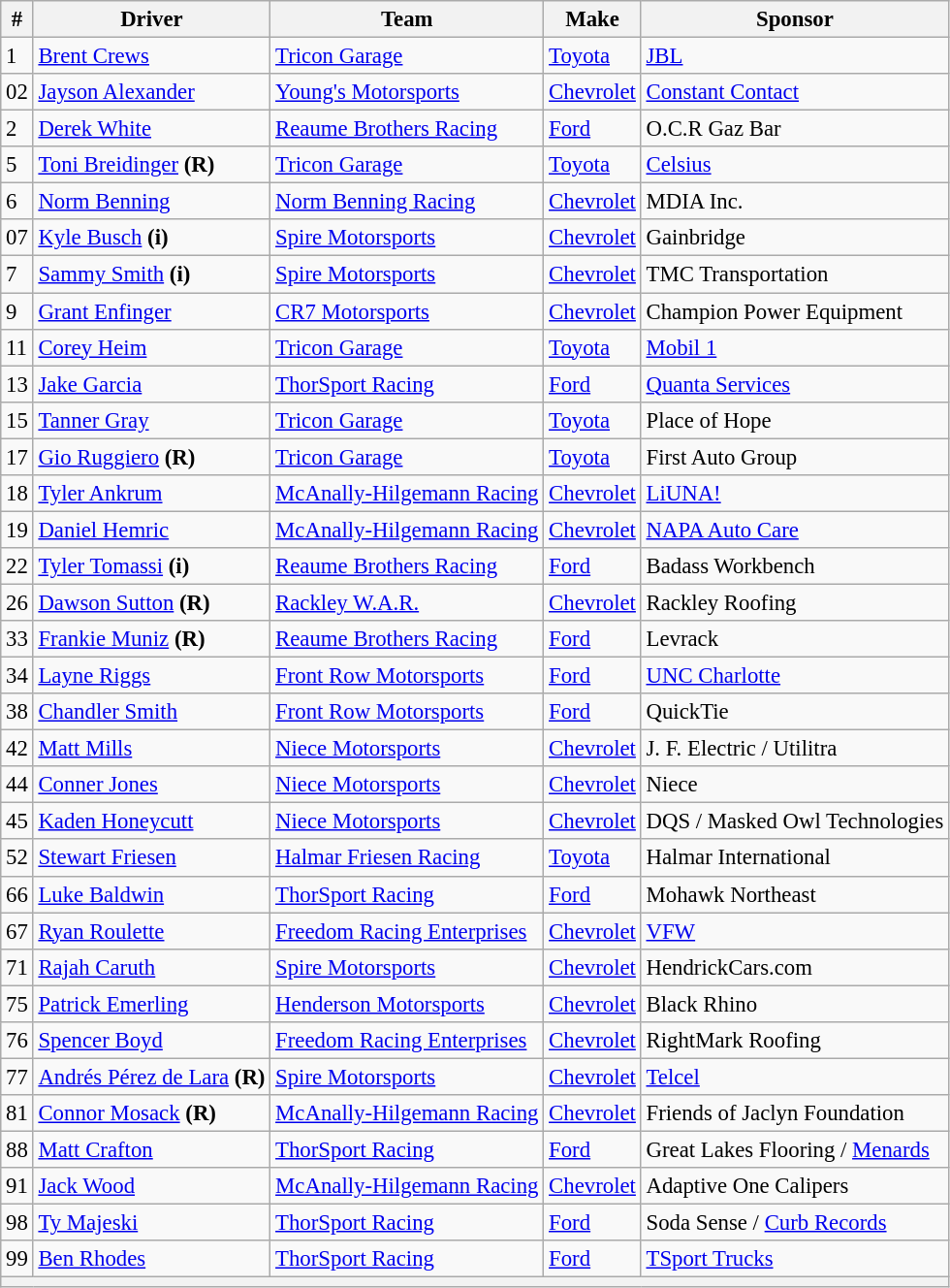<table class="wikitable" style="font-size: 95%;">
<tr>
<th>#</th>
<th>Driver</th>
<th>Team</th>
<th>Make</th>
<th>Sponsor</th>
</tr>
<tr>
<td>1</td>
<td><a href='#'>Brent Crews</a></td>
<td><a href='#'>Tricon Garage</a></td>
<td><a href='#'>Toyota</a></td>
<td><a href='#'>JBL</a></td>
</tr>
<tr>
<td>02</td>
<td><a href='#'>Jayson Alexander</a></td>
<td><a href='#'>Young's Motorsports</a></td>
<td><a href='#'>Chevrolet</a></td>
<td><a href='#'>Constant Contact</a></td>
</tr>
<tr>
<td>2</td>
<td><a href='#'>Derek White</a></td>
<td><a href='#'>Reaume Brothers Racing</a></td>
<td><a href='#'>Ford</a></td>
<td>O.C.R Gaz Bar</td>
</tr>
<tr>
<td>5</td>
<td><a href='#'>Toni Breidinger</a> <strong>(R)</strong></td>
<td><a href='#'>Tricon Garage</a></td>
<td><a href='#'>Toyota</a></td>
<td><a href='#'>Celsius</a></td>
</tr>
<tr>
<td>6</td>
<td><a href='#'>Norm Benning</a></td>
<td><a href='#'>Norm Benning Racing</a></td>
<td><a href='#'>Chevrolet</a></td>
<td>MDIA Inc.</td>
</tr>
<tr>
<td>07</td>
<td><a href='#'>Kyle Busch</a> <strong>(i)</strong></td>
<td><a href='#'>Spire Motorsports</a></td>
<td><a href='#'>Chevrolet</a></td>
<td>Gainbridge</td>
</tr>
<tr>
<td>7</td>
<td><a href='#'>Sammy Smith</a> <strong>(i)</strong></td>
<td><a href='#'>Spire Motorsports</a></td>
<td><a href='#'>Chevrolet</a></td>
<td>TMC Transportation</td>
</tr>
<tr>
<td>9</td>
<td><a href='#'>Grant Enfinger</a></td>
<td><a href='#'>CR7 Motorsports</a></td>
<td><a href='#'>Chevrolet</a></td>
<td>Champion Power Equipment</td>
</tr>
<tr>
<td>11</td>
<td><a href='#'>Corey Heim</a></td>
<td><a href='#'>Tricon Garage</a></td>
<td><a href='#'>Toyota</a></td>
<td><a href='#'>Mobil 1</a></td>
</tr>
<tr>
<td>13</td>
<td><a href='#'>Jake Garcia</a></td>
<td><a href='#'>ThorSport Racing</a></td>
<td><a href='#'>Ford</a></td>
<td><a href='#'>Quanta Services</a></td>
</tr>
<tr>
<td>15</td>
<td><a href='#'>Tanner Gray</a></td>
<td><a href='#'>Tricon Garage</a></td>
<td><a href='#'>Toyota</a></td>
<td>Place of Hope</td>
</tr>
<tr>
<td>17</td>
<td><a href='#'>Gio Ruggiero</a> <strong>(R)</strong></td>
<td><a href='#'>Tricon Garage</a></td>
<td><a href='#'>Toyota</a></td>
<td>First Auto Group</td>
</tr>
<tr>
<td>18</td>
<td><a href='#'>Tyler Ankrum</a></td>
<td><a href='#'>McAnally-Hilgemann Racing</a></td>
<td><a href='#'>Chevrolet</a></td>
<td><a href='#'>LiUNA!</a></td>
</tr>
<tr>
<td>19</td>
<td><a href='#'>Daniel Hemric</a></td>
<td><a href='#'>McAnally-Hilgemann Racing</a></td>
<td><a href='#'>Chevrolet</a></td>
<td><a href='#'>NAPA Auto Care</a></td>
</tr>
<tr>
<td>22</td>
<td><a href='#'>Tyler Tomassi</a> <strong>(i)</strong></td>
<td><a href='#'>Reaume Brothers Racing</a></td>
<td><a href='#'>Ford</a></td>
<td>Badass Workbench</td>
</tr>
<tr>
<td>26</td>
<td><a href='#'>Dawson Sutton</a> <strong>(R)</strong></td>
<td><a href='#'>Rackley W.A.R.</a></td>
<td><a href='#'>Chevrolet</a></td>
<td>Rackley Roofing</td>
</tr>
<tr>
<td>33</td>
<td><a href='#'>Frankie Muniz</a> <strong>(R)</strong></td>
<td><a href='#'>Reaume Brothers Racing</a></td>
<td><a href='#'>Ford</a></td>
<td>Levrack</td>
</tr>
<tr>
<td>34</td>
<td><a href='#'>Layne Riggs</a></td>
<td><a href='#'>Front Row Motorsports</a></td>
<td><a href='#'>Ford</a></td>
<td><a href='#'>UNC Charlotte</a></td>
</tr>
<tr>
<td>38</td>
<td><a href='#'>Chandler Smith</a></td>
<td><a href='#'>Front Row Motorsports</a></td>
<td><a href='#'>Ford</a></td>
<td>QuickTie</td>
</tr>
<tr>
<td>42</td>
<td><a href='#'>Matt Mills</a></td>
<td><a href='#'>Niece Motorsports</a></td>
<td><a href='#'>Chevrolet</a></td>
<td>J. F. Electric / Utilitra</td>
</tr>
<tr>
<td>44</td>
<td><a href='#'>Conner Jones</a></td>
<td><a href='#'>Niece Motorsports</a></td>
<td><a href='#'>Chevrolet</a></td>
<td>Niece</td>
</tr>
<tr>
<td>45</td>
<td><a href='#'>Kaden Honeycutt</a></td>
<td><a href='#'>Niece Motorsports</a></td>
<td><a href='#'>Chevrolet</a></td>
<td nowrap>DQS / Masked Owl Technologies</td>
</tr>
<tr>
<td>52</td>
<td><a href='#'>Stewart Friesen</a></td>
<td><a href='#'>Halmar Friesen Racing</a></td>
<td><a href='#'>Toyota</a></td>
<td>Halmar International</td>
</tr>
<tr>
<td>66</td>
<td><a href='#'>Luke Baldwin</a></td>
<td><a href='#'>ThorSport Racing</a></td>
<td><a href='#'>Ford</a></td>
<td>Mohawk Northeast</td>
</tr>
<tr>
<td>67</td>
<td><a href='#'>Ryan Roulette</a></td>
<td><a href='#'>Freedom Racing Enterprises</a></td>
<td><a href='#'>Chevrolet</a></td>
<td><a href='#'>VFW</a></td>
</tr>
<tr>
<td>71</td>
<td><a href='#'>Rajah Caruth</a></td>
<td><a href='#'>Spire Motorsports</a></td>
<td><a href='#'>Chevrolet</a></td>
<td>HendrickCars.com</td>
</tr>
<tr>
<td>75</td>
<td><a href='#'>Patrick Emerling</a></td>
<td><a href='#'>Henderson Motorsports</a></td>
<td><a href='#'>Chevrolet</a></td>
<td>Black Rhino</td>
</tr>
<tr>
<td>76</td>
<td><a href='#'>Spencer Boyd</a></td>
<td nowrap=""><a href='#'>Freedom Racing Enterprises</a></td>
<td><a href='#'>Chevrolet</a></td>
<td>RightMark Roofing</td>
</tr>
<tr>
<td>77</td>
<td nowrap=""><a href='#'>Andrés Pérez de Lara</a> <strong>(R)</strong></td>
<td><a href='#'>Spire Motorsports</a></td>
<td><a href='#'>Chevrolet</a></td>
<td><a href='#'>Telcel</a></td>
</tr>
<tr>
<td>81</td>
<td><a href='#'>Connor Mosack</a> <strong>(R)</strong></td>
<td><a href='#'>McAnally-Hilgemann Racing</a></td>
<td><a href='#'>Chevrolet</a></td>
<td nowrap="">Friends of Jaclyn Foundation</td>
</tr>
<tr>
<td>88</td>
<td><a href='#'>Matt Crafton</a></td>
<td><a href='#'>ThorSport Racing</a></td>
<td><a href='#'>Ford</a></td>
<td>Great Lakes Flooring / <a href='#'>Menards</a></td>
</tr>
<tr>
<td>91</td>
<td><a href='#'>Jack Wood</a></td>
<td><a href='#'>McAnally-Hilgemann Racing</a></td>
<td><a href='#'>Chevrolet</a></td>
<td>Adaptive One Calipers</td>
</tr>
<tr>
<td>98</td>
<td><a href='#'>Ty Majeski</a></td>
<td><a href='#'>ThorSport Racing</a></td>
<td><a href='#'>Ford</a></td>
<td>Soda Sense / <a href='#'>Curb Records</a></td>
</tr>
<tr>
<td>99</td>
<td><a href='#'>Ben Rhodes</a></td>
<td><a href='#'>ThorSport Racing</a></td>
<td><a href='#'>Ford</a></td>
<td><a href='#'>TSport Trucks</a></td>
</tr>
<tr>
<th colspan="5"></th>
</tr>
</table>
